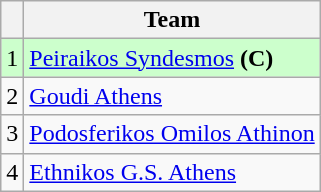<table class="wikitable" style="text-align: center; font-size:100%">
<tr>
<th></th>
<th>Team</th>
</tr>
<tr bgcolor=#ccffcc>
<td>1</td>
<td align=left><a href='#'>Peiraikos Syndesmos</a> <strong>(C)</strong></td>
</tr>
<tr>
<td>2</td>
<td align=left><a href='#'>Goudi Athens</a></td>
</tr>
<tr>
<td>3</td>
<td align=left><a href='#'>Podosferikos Omilos Athinon</a></td>
</tr>
<tr>
<td>4</td>
<td align=left><a href='#'>Ethnikos G.S. Athens</a></td>
</tr>
</table>
